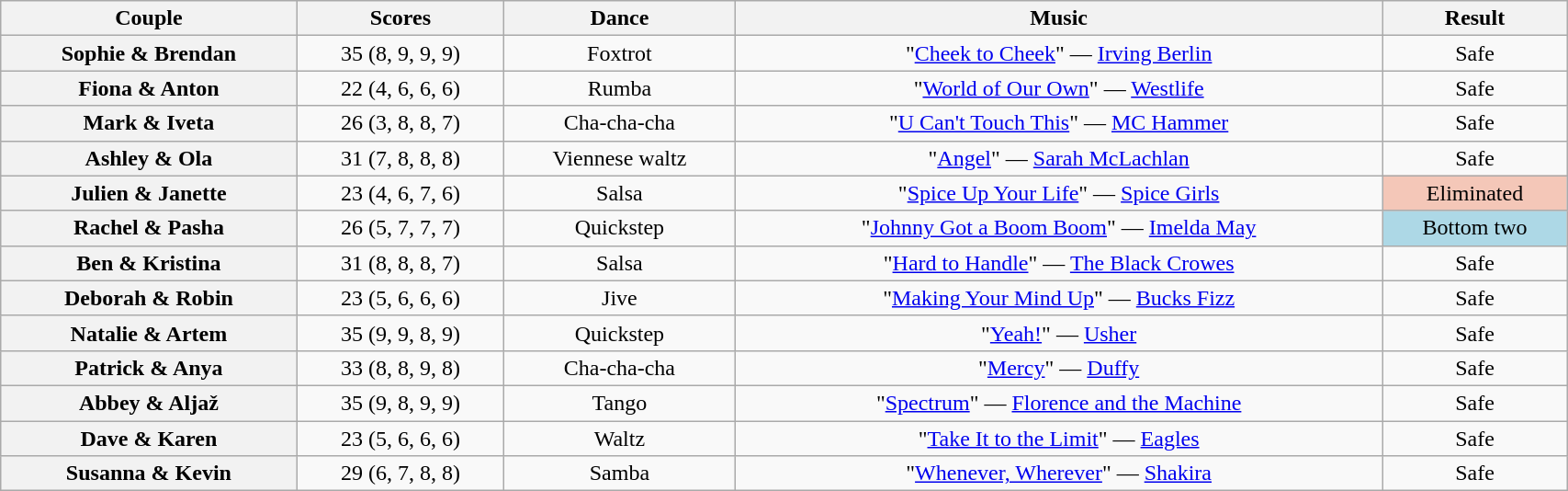<table class="wikitable sortable" style="text-align:center; width:90%">
<tr>
<th scope="col">Couple</th>
<th scope="col">Scores</th>
<th scope="col" class="unsortable">Dance</th>
<th scope="col" class="unsortable">Music</th>
<th scope="col" class="unsortable">Result</th>
</tr>
<tr>
<th scope="row">Sophie & Brendan</th>
<td>35 (8, 9, 9, 9)</td>
<td>Foxtrot</td>
<td>"<a href='#'>Cheek to Cheek</a>" — <a href='#'>Irving Berlin</a></td>
<td>Safe</td>
</tr>
<tr>
<th scope="row">Fiona & Anton</th>
<td>22 (4, 6, 6, 6)</td>
<td>Rumba</td>
<td>"<a href='#'>World of Our Own</a>" — <a href='#'>Westlife</a></td>
<td>Safe</td>
</tr>
<tr>
<th scope="row">Mark & Iveta</th>
<td>26 (3, 8, 8, 7)</td>
<td>Cha-cha-cha</td>
<td>"<a href='#'>U Can't Touch This</a>" — <a href='#'>MC Hammer</a></td>
<td>Safe</td>
</tr>
<tr>
<th scope="row">Ashley & Ola</th>
<td>31 (7, 8, 8, 8)</td>
<td>Viennese waltz</td>
<td>"<a href='#'>Angel</a>" — <a href='#'>Sarah McLachlan</a></td>
<td>Safe</td>
</tr>
<tr>
<th scope="row">Julien & Janette</th>
<td>23 (4, 6, 7, 6)</td>
<td>Salsa</td>
<td>"<a href='#'>Spice Up Your Life</a>" — <a href='#'>Spice Girls</a></td>
<td bgcolor="f4c7b8">Eliminated</td>
</tr>
<tr>
<th scope="row">Rachel & Pasha</th>
<td>26 (5, 7, 7, 7)</td>
<td>Quickstep</td>
<td>"<a href='#'>Johnny Got a Boom Boom</a>" — <a href='#'>Imelda May</a></td>
<td bgcolor="lightblue">Bottom two</td>
</tr>
<tr>
<th scope="row">Ben & Kristina</th>
<td>31 (8, 8, 8, 7)</td>
<td>Salsa</td>
<td>"<a href='#'>Hard to Handle</a>" — <a href='#'>The Black Crowes</a></td>
<td>Safe</td>
</tr>
<tr>
<th scope="row">Deborah & Robin</th>
<td>23 (5, 6, 6, 6)</td>
<td>Jive</td>
<td>"<a href='#'>Making Your Mind Up</a>" — <a href='#'>Bucks Fizz</a></td>
<td>Safe</td>
</tr>
<tr>
<th scope="row">Natalie & Artem</th>
<td>35 (9, 9, 8, 9)</td>
<td>Quickstep</td>
<td>"<a href='#'>Yeah!</a>" — <a href='#'>Usher</a></td>
<td>Safe</td>
</tr>
<tr>
<th scope="row">Patrick & Anya</th>
<td>33 (8, 8, 9, 8)</td>
<td>Cha-cha-cha</td>
<td>"<a href='#'>Mercy</a>" — <a href='#'>Duffy</a></td>
<td>Safe</td>
</tr>
<tr>
<th scope="row">Abbey & Aljaž</th>
<td>35 (9, 8, 9, 9)</td>
<td>Tango</td>
<td>"<a href='#'>Spectrum</a>" — <a href='#'>Florence and the Machine</a></td>
<td>Safe</td>
</tr>
<tr>
<th scope="row">Dave & Karen</th>
<td>23 (5, 6, 6, 6)</td>
<td>Waltz</td>
<td>"<a href='#'>Take It to the Limit</a>" — <a href='#'>Eagles</a></td>
<td>Safe</td>
</tr>
<tr>
<th scope="row">Susanna & Kevin</th>
<td>29 (6, 7, 8, 8)</td>
<td>Samba</td>
<td>"<a href='#'>Whenever, Wherever</a>" — <a href='#'>Shakira</a></td>
<td>Safe</td>
</tr>
</table>
